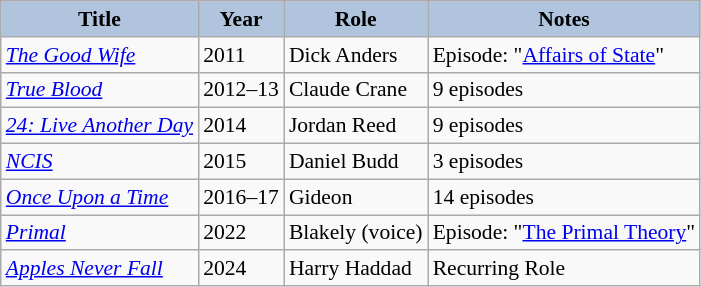<table class="wikitable" style="font-size:90%">
<tr style="text-align:center;">
<th style="background:#B0C4DE;">Title</th>
<th style="background:#B0C4DE;">Year</th>
<th style="background:#B0C4DE;">Role</th>
<th style="background:#B0C4DE;">Notes</th>
</tr>
<tr>
<td><em><a href='#'>The Good Wife</a></em></td>
<td>2011</td>
<td>Dick Anders</td>
<td>Episode: "<a href='#'>Affairs of State</a>"</td>
</tr>
<tr>
<td><em><a href='#'>True Blood</a></em></td>
<td>2012–13</td>
<td>Claude Crane</td>
<td>9 episodes</td>
</tr>
<tr>
<td><em><a href='#'>24: Live Another Day</a></em></td>
<td>2014</td>
<td>Jordan Reed</td>
<td>9 episodes</td>
</tr>
<tr>
<td><em><a href='#'>NCIS</a></em></td>
<td>2015</td>
<td>Daniel Budd</td>
<td>3 episodes</td>
</tr>
<tr>
<td><em><a href='#'>Once Upon a Time</a></em></td>
<td>2016–17</td>
<td>Gideon</td>
<td>14 episodes</td>
</tr>
<tr>
<td><em><a href='#'>Primal</a></em></td>
<td>2022</td>
<td>Blakely (voice)</td>
<td>Episode: "<a href='#'>The Primal Theory</a>"</td>
</tr>
<tr>
<td><em><a href='#'>Apples Never Fall</a></em></td>
<td>2024</td>
<td>Harry Haddad</td>
<td>Recurring Role</td>
</tr>
</table>
